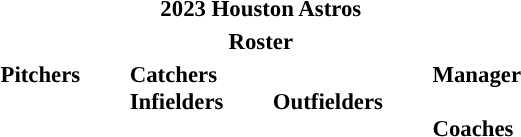<table class="toccolours" style="font-size: 95%;">
<tr>
<th colspan="10">2023 Houston Astros</th>
</tr>
<tr>
<th colspan="10">Roster</th>
</tr>
<tr>
<td valign="top"><strong>Pitchers</strong><br>




















</td>
<td style="width:25px;"></td>
<td valign="top"><strong>Catchers</strong><br>


<strong>Infielders</strong>









</td>
<td style="width:25px;"></td>
<td valign="top"><br><strong>Outfielders</strong>





</td>
<td style="width:25px;"></td>
<td valign="top"><strong>Manager</strong><br><br><strong>Coaches</strong>
 
  
 
    
 
 
 
 
 
 
 </td>
</tr>
</table>
